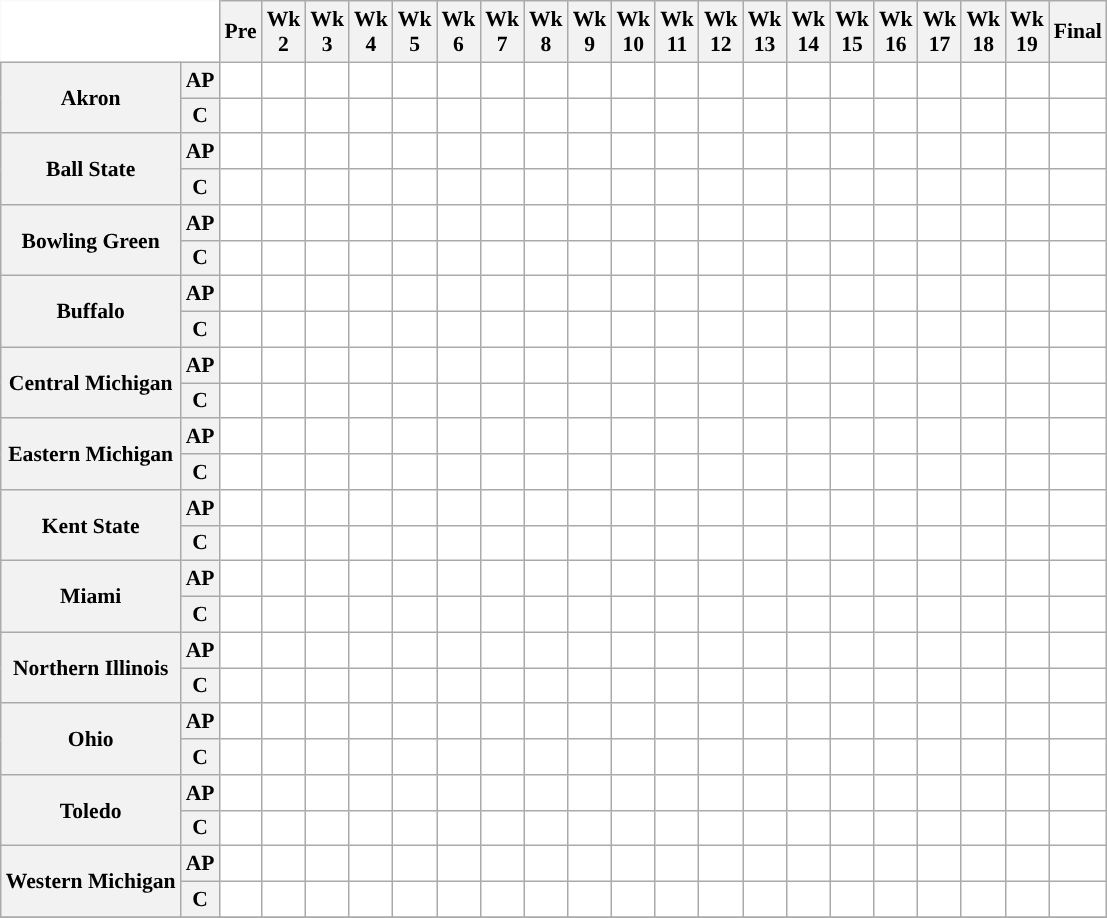<table class="wikitable" style="white-space:nowrap;font-size:90%;">
<tr>
<th colspan=2 style="background:white; border-top-style:hidden; border-left-style:hidden;"> </th>
<th>Pre</th>
<th>Wk<br>2</th>
<th>Wk<br>3</th>
<th>Wk<br>4</th>
<th>Wk<br>5</th>
<th>Wk<br>6</th>
<th>Wk<br>7</th>
<th>Wk<br>8</th>
<th>Wk<br>9</th>
<th>Wk<br>10</th>
<th>Wk<br>11</th>
<th>Wk<br>12</th>
<th>Wk<br>13</th>
<th>Wk<br>14</th>
<th>Wk<br>15</th>
<th>Wk<br>16</th>
<th>Wk<br>17</th>
<th>Wk<br>18</th>
<th>Wk<br>19</th>
<th>Final</th>
</tr>
<tr style="text-align:center;">
<th rowspan="2">Akron</th>
<th>AP</th>
<td style="background:#FFF;"></td>
<td style="background:#FFF;"></td>
<td style="background:#FFF;"></td>
<td style="background:#FFF;"></td>
<td style="background:#FFF;"></td>
<td style="background:#FFF;"></td>
<td style="background:#FFF;"></td>
<td style="background:#FFF;"></td>
<td style="background:#FFF;"></td>
<td style="background:#FFF;"></td>
<td style="background:#FFF;"></td>
<td style="background:#FFF;"></td>
<td style="background:#FFF;"></td>
<td style="background:#FFF;"></td>
<td style="background:#FFF;"></td>
<td style="background:#FFF;"></td>
<td style="background:#FFF;"></td>
<td style="background:#FFF;"></td>
<td style="background:#FFF;"></td>
<td style="background:#FFF;"></td>
</tr>
<tr style="text-align:center;">
<th>C</th>
<td style="background:#FFF;"></td>
<td style="background:#FFF;"></td>
<td style="background:#FFF;"></td>
<td style="background:#FFF;"></td>
<td style="background:#FFF;"></td>
<td style="background:#FFF;"></td>
<td style="background:#FFF;"></td>
<td style="background:#FFF;"></td>
<td style="background:#FFF;"></td>
<td style="background:#FFF;"></td>
<td style="background:#FFF;"></td>
<td style="background:#FFF;"></td>
<td style="background:#FFF;"></td>
<td style="background:#FFF;"></td>
<td style="background:#FFF;"></td>
<td style="background:#FFF;"></td>
<td style="background:#FFF;"></td>
<td style="background:#FFF;"></td>
<td style="background:#FFF;"></td>
<td style="background:#FFF;"></td>
</tr>
<tr style="text-align:center;">
<th rowspan="2">Ball State</th>
<th>AP</th>
<td style="background:#FFF;"></td>
<td style="background:#FFF;"></td>
<td style="background:#FFF;"></td>
<td style="background:#FFF;"></td>
<td style="background:#FFF;"></td>
<td style="background:#FFF;"></td>
<td style="background:#FFF;"></td>
<td style="background:#FFF;"></td>
<td style="background:#FFF;"></td>
<td style="background:#FFF;"></td>
<td style="background:#FFF;"></td>
<td style="background:#FFF;"></td>
<td style="background:#FFF;"></td>
<td style="background:#FFF;"></td>
<td style="background:#FFF;"></td>
<td style="background:#FFF;"></td>
<td style="background:#FFF;"></td>
<td style="background:#FFF;"></td>
<td style="background:#FFF;"></td>
<td style="background:#FFF;"></td>
</tr>
<tr style="text-align:center;">
<th>C</th>
<td style="background:#FFF;"></td>
<td style="background:#FFF;"></td>
<td style="background:#FFF;"></td>
<td style="background:#FFF;"></td>
<td style="background:#FFF;"></td>
<td style="background:#FFF;"></td>
<td style="background:#FFF;"></td>
<td style="background:#FFF;"></td>
<td style="background:#FFF;"></td>
<td style="background:#FFF;"></td>
<td style="background:#FFF;"></td>
<td style="background:#FFF;"></td>
<td style="background:#FFF;"></td>
<td style="background:#FFF;"></td>
<td style="background:#FFF;"></td>
<td style="background:#FFF;"></td>
<td style="background:#FFF;"></td>
<td style="background:#FFF;"></td>
<td style="background:#FFF;"></td>
<td style="background:#FFF;"></td>
</tr>
<tr style="text-align:center;">
<th rowspan="2">Bowling Green</th>
<th>AP</th>
<td style="background:#FFF;"></td>
<td style="background:#FFF;"></td>
<td style="background:#FFF;"></td>
<td style="background:#FFF;"></td>
<td style="background:#FFF;"></td>
<td style="background:#FFF;"></td>
<td style="background:#FFF;"></td>
<td style="background:#FFF;"></td>
<td style="background:#FFF;"></td>
<td style="background:#FFF;"></td>
<td style="background:#FFF;"></td>
<td style="background:#FFF;"></td>
<td style="background:#FFF;"></td>
<td style="background:#FFF;"></td>
<td style="background:#FFF;"></td>
<td style="background:#FFF;"></td>
<td style="background:#FFF;"></td>
<td style="background:#FFF;"></td>
<td style="background:#FFF;"></td>
<td style="background:#FFF;"></td>
</tr>
<tr style="text-align:center;">
<th>C</th>
<td style="background:#FFF;"></td>
<td style="background:#FFF;"></td>
<td style="background:#FFF;"></td>
<td style="background:#FFF;"></td>
<td style="background:#FFF;"></td>
<td style="background:#FFF;"></td>
<td style="background:#FFF;"></td>
<td style="background:#FFF;"></td>
<td style="background:#FFF;"></td>
<td style="background:#FFF;"></td>
<td style="background:#FFF;"></td>
<td style="background:#FFF;"></td>
<td style="background:#FFF;"></td>
<td style="background:#FFF;"></td>
<td style="background:#FFF;"></td>
<td style="background:#FFF;"></td>
<td style="background:#FFF;"></td>
<td style="background:#FFF;"></td>
<td style="background:#FFF;"></td>
<td style="background:#FFF;"></td>
</tr>
<tr style="text-align:center;">
<th rowspan="2">Buffalo</th>
<th>AP</th>
<td style="background:#FFF;"></td>
<td style="background:#FFF;"></td>
<td style="background:#FFF;"></td>
<td style="background:#FFF;"></td>
<td style="background:#FFF;"></td>
<td style="background:#FFF;"></td>
<td style="background:#FFF;"></td>
<td style="background:#FFF;"></td>
<td style="background:#FFF;"></td>
<td style="background:#FFF;"></td>
<td style="background:#FFF;"></td>
<td style="background:#FFF;"></td>
<td style="background:#FFF;"></td>
<td style="background:#FFF;"></td>
<td style="background:#FFF;"></td>
<td style="background:#FFF;"></td>
<td style="background:#FFF;"></td>
<td style="background:#FFF;"></td>
<td style="background:#FFF;"></td>
<td style="background:#FFF;"></td>
</tr>
<tr style="text-align:center;">
<th>C</th>
<td style="background:#FFF;"></td>
<td style="background:#FFF;"></td>
<td style="background:#FFF;"></td>
<td style="background:#FFF;"></td>
<td style="background:#FFF;"></td>
<td style="background:#FFF;"></td>
<td style="background:#FFF;"></td>
<td style="background:#FFF;"></td>
<td style="background:#FFF;"></td>
<td style="background:#FFF;"></td>
<td style="background:#FFF;"></td>
<td style="background:#FFF;"></td>
<td style="background:#FFF;"></td>
<td style="background:#FFF;"></td>
<td style="background:#FFF;"></td>
<td style="background:#FFF;"></td>
<td style="background:#FFF;"></td>
<td style="background:#FFF;"></td>
<td style="background:#FFF;"></td>
<td style="background:#FFF;"></td>
</tr>
<tr style="text-align:center;">
<th rowspan="2">Central Michigan</th>
<th>AP</th>
<td style="background:#FFF;"></td>
<td style="background:#FFF;"></td>
<td style="background:#FFF;"></td>
<td style="background:#FFF;"></td>
<td style="background:#FFF;"></td>
<td style="background:#FFF;"></td>
<td style="background:#FFF;"></td>
<td style="background:#FFF;"></td>
<td style="background:#FFF;"></td>
<td style="background:#FFF;"></td>
<td style="background:#FFF;"></td>
<td style="background:#FFF;"></td>
<td style="background:#FFF;"></td>
<td style="background:#FFF;"></td>
<td style="background:#FFF;"></td>
<td style="background:#FFF;"></td>
<td style="background:#FFF;"></td>
<td style="background:#FFF;"></td>
<td style="background:#FFF;"></td>
<td style="background:#FFF;"></td>
</tr>
<tr style="text-align:center;">
<th>C</th>
<td style="background:#FFF;"></td>
<td style="background:#FFF;"></td>
<td style="background:#FFF;"></td>
<td style="background:#FFF;"></td>
<td style="background:#FFF;"></td>
<td style="background:#FFF;"></td>
<td style="background:#FFF;"></td>
<td style="background:#FFF;"></td>
<td style="background:#FFF;"></td>
<td style="background:#FFF;"></td>
<td style="background:#FFF;"></td>
<td style="background:#FFF;"></td>
<td style="background:#FFF;"></td>
<td style="background:#FFF;"></td>
<td style="background:#FFF;"></td>
<td style="background:#FFF;"></td>
<td style="background:#FFF;"></td>
<td style="background:#FFF;"></td>
<td style="background:#FFF;"></td>
<td style="background:#FFF;"></td>
</tr>
<tr style="text-align:center;">
<th rowspan="2">Eastern Michigan</th>
<th>AP</th>
<td style="background:#FFF;"></td>
<td style="background:#FFF;"></td>
<td style="background:#FFF;"></td>
<td style="background:#FFF;"></td>
<td style="background:#FFF;"></td>
<td style="background:#FFF;"></td>
<td style="background:#FFF;"></td>
<td style="background:#FFF;"></td>
<td style="background:#FFF;"></td>
<td style="background:#FFF;"></td>
<td style="background:#FFF;"></td>
<td style="background:#FFF;"></td>
<td style="background:#FFF;"></td>
<td style="background:#FFF;"></td>
<td style="background:#FFF;"></td>
<td style="background:#FFF;"></td>
<td style="background:#FFF;"></td>
<td style="background:#FFF;"></td>
<td style="background:#FFF;"></td>
<td style="background:#FFF;"></td>
</tr>
<tr style="text-align:center;">
<th>C</th>
<td style="background:#FFF;"></td>
<td style="background:#FFF;"></td>
<td style="background:#FFF;"></td>
<td style="background:#FFF;"></td>
<td style="background:#FFF;"></td>
<td style="background:#FFF;"></td>
<td style="background:#FFF;"></td>
<td style="background:#FFF;"></td>
<td style="background:#FFF;"></td>
<td style="background:#FFF;"></td>
<td style="background:#FFF;"></td>
<td style="background:#FFF;"></td>
<td style="background:#FFF;"></td>
<td style="background:#FFF;"></td>
<td style="background:#FFF;"></td>
<td style="background:#FFF;"></td>
<td style="background:#FFF;"></td>
<td style="background:#FFF;"></td>
<td style="background:#FFF;"></td>
<td style="background:#FFF;"></td>
</tr>
<tr style="text-align:center;">
<th rowspan="2">Kent State</th>
<th>AP</th>
<td style="background:#FFF;"></td>
<td style="background:#FFF;"></td>
<td style="background:#FFF;"></td>
<td style="background:#FFF;"></td>
<td style="background:#FFF;"></td>
<td style="background:#FFF;"></td>
<td style="background:#FFF;"></td>
<td style="background:#FFF;"></td>
<td style="background:#FFF;"></td>
<td style="background:#FFF;"></td>
<td style="background:#FFF;"></td>
<td style="background:#FFF;"></td>
<td style="background:#FFF;"></td>
<td style="background:#FFF;"></td>
<td style="background:#FFF;"></td>
<td style="background:#FFF;"></td>
<td style="background:#FFF;"></td>
<td style="background:#FFF;"></td>
<td style="background:#FFF;"></td>
<td style="background:#FFF;"></td>
</tr>
<tr style="text-align:center;">
<th>C</th>
<td style="background:#FFF;"></td>
<td style="background:#FFF;"></td>
<td style="background:#FFF;"></td>
<td style="background:#FFF;"></td>
<td style="background:#FFF;"></td>
<td style="background:#FFF;"></td>
<td style="background:#FFF;"></td>
<td style="background:#FFF;"></td>
<td style="background:#FFF;"></td>
<td style="background:#FFF;"></td>
<td style="background:#FFF;"></td>
<td style="background:#FFF;"></td>
<td style="background:#FFF;"></td>
<td style="background:#FFF;"></td>
<td style="background:#FFF;"></td>
<td style="background:#FFF;"></td>
<td style="background:#FFF;"></td>
<td style="background:#FFF;"></td>
<td style="background:#FFF;"></td>
<td style="background:#FFF;"></td>
</tr>
<tr style="text-align:center;">
<th rowspan="2">Miami</th>
<th>AP</th>
<td style="background:#FFF;"></td>
<td style="background:#FFF;"></td>
<td style="background:#FFF;"></td>
<td style="background:#FFF;"></td>
<td style="background:#FFF;"></td>
<td style="background:#FFF;"></td>
<td style="background:#FFF;"></td>
<td style="background:#FFF;"></td>
<td style="background:#FFF;"></td>
<td style="background:#FFF;"></td>
<td style="background:#FFF;"></td>
<td style="background:#FFF;"></td>
<td style="background:#FFF;"></td>
<td style="background:#FFF;"></td>
<td style="background:#FFF;"></td>
<td style="background:#FFF;"></td>
<td style="background:#FFF;"></td>
<td style="background:#FFF;"></td>
<td style="background:#FFF;"></td>
<td style="background:#FFF;"></td>
</tr>
<tr style="text-align:center;">
<th>C</th>
<td style="background:#FFF;"></td>
<td style="background:#FFF;"></td>
<td style="background:#FFF;"></td>
<td style="background:#FFF;"></td>
<td style="background:#FFF;"></td>
<td style="background:#FFF;"></td>
<td style="background:#FFF;"></td>
<td style="background:#FFF;"></td>
<td style="background:#FFF;"></td>
<td style="background:#FFF;"></td>
<td style="background:#FFF;"></td>
<td style="background:#FFF;"></td>
<td style="background:#FFF;"></td>
<td style="background:#FFF;"></td>
<td style="background:#FFF;"></td>
<td style="background:#FFF;"></td>
<td style="background:#FFF;"></td>
<td style="background:#FFF;"></td>
<td style="background:#FFF;"></td>
<td style="background:#FFF;"></td>
</tr>
<tr style="text-align:center;">
<th rowspan="2">Northern Illinois</th>
<th>AP</th>
<td style="background:#FFF;"></td>
<td style="background:#FFF;"></td>
<td style="background:#FFF;"></td>
<td style="background:#FFF;"></td>
<td style="background:#FFF;"></td>
<td style="background:#FFF;"></td>
<td style="background:#FFF;"></td>
<td style="background:#FFF;"></td>
<td style="background:#FFF;"></td>
<td style="background:#FFF;"></td>
<td style="background:#FFF;"></td>
<td style="background:#FFF;"></td>
<td style="background:#FFF;"></td>
<td style="background:#FFF;"></td>
<td style="background:#FFF;"></td>
<td style="background:#FFF;"></td>
<td style="background:#FFF;"></td>
<td style="background:#FFF;"></td>
<td style="background:#FFF;"></td>
<td style="background:#FFF;"></td>
</tr>
<tr style="text-align:center;">
<th>C</th>
<td style="background:#FFF;"></td>
<td style="background:#FFF;"></td>
<td style="background:#FFF;"></td>
<td style="background:#FFF;"></td>
<td style="background:#FFF;"></td>
<td style="background:#FFF;"></td>
<td style="background:#FFF;"></td>
<td style="background:#FFF;"></td>
<td style="background:#FFF;"></td>
<td style="background:#FFF;"></td>
<td style="background:#FFF;"></td>
<td style="background:#FFF;"></td>
<td style="background:#FFF;"></td>
<td style="background:#FFF;"></td>
<td style="background:#FFF;"></td>
<td style="background:#FFF;"></td>
<td style="background:#FFF;"></td>
<td style="background:#FFF;"></td>
<td style="background:#FFF;"></td>
<td style="background:#FFF;"></td>
</tr>
<tr style="text-align:center;">
<th rowspan="2">Ohio</th>
<th>AP</th>
<td style="background:#FFF;"></td>
<td style="background:#FFF;"></td>
<td style="background:#FFF;"></td>
<td style="background:#FFF;"></td>
<td style="background:#FFF;"></td>
<td style="background:#FFF;"></td>
<td style="background:#FFF;"></td>
<td style="background:#FFF;"></td>
<td style="background:#FFF;"></td>
<td style="background:#FFF;"></td>
<td style="background:#FFF;"></td>
<td style="background:#FFF;"></td>
<td style="background:#FFF;"></td>
<td style="background:#FFF;"></td>
<td style="background:#FFF;"></td>
<td style="background:#FFF;"></td>
<td style="background:#FFF;"></td>
<td style="background:#FFF;"></td>
<td style="background:#FFF;"></td>
<td style="background:#FFF;"></td>
</tr>
<tr style="text-align:center;">
<th>C</th>
<td style="background:#FFF;"></td>
<td style="background:#FFF;"></td>
<td style="background:#FFF;"></td>
<td style="background:#FFF;"></td>
<td style="background:#FFF;"></td>
<td style="background:#FFF;"></td>
<td style="background:#FFF;"></td>
<td style="background:#FFF;"></td>
<td style="background:#FFF;"></td>
<td style="background:#FFF;"></td>
<td style="background:#FFF;"></td>
<td style="background:#FFF;"></td>
<td style="background:#FFF;"></td>
<td style="background:#FFF;"></td>
<td style="background:#FFF;"></td>
<td style="background:#FFF;"></td>
<td style="background:#FFF;"></td>
<td style="background:#FFF;"></td>
<td style="background:#FFF;"></td>
<td style="background:#FFF;"></td>
</tr>
<tr style="text-align:center;">
<th rowspan="2">Toledo</th>
<th>AP</th>
<td style="background:#FFF;"></td>
<td style="background:#FFF;"></td>
<td style="background:#FFF;"></td>
<td style="background:#FFF;"></td>
<td style="background:#FFF;"></td>
<td style="background:#FFF;"></td>
<td style="background:#FFF;"></td>
<td style="background:#FFF;"></td>
<td style="background:#FFF;"></td>
<td style="background:#FFF;"></td>
<td style="background:#FFF;"></td>
<td style="background:#FFF;"></td>
<td style="background:#FFF;"></td>
<td style="background:#FFF;"></td>
<td style="background:#FFF;"></td>
<td style="background:#FFF;"></td>
<td style="background:#FFF;"></td>
<td style="background:#FFF;"></td>
<td style="background:#FFF;"></td>
<td style="background:#FFF;"></td>
</tr>
<tr style="text-align:center;">
<th>C</th>
<td style="background:#FFF;"></td>
<td style="background:#FFF;"></td>
<td style="background:#FFF;"></td>
<td style="background:#FFF;"></td>
<td style="background:#FFF;"></td>
<td style="background:#FFF;"></td>
<td style="background:#FFF;"></td>
<td style="background:#FFF;"></td>
<td style="background:#FFF;"></td>
<td style="background:#FFF;"></td>
<td style="background:#FFF;"></td>
<td style="background:#FFF;"></td>
<td style="background:#FFF;"></td>
<td style="background:#FFF;"></td>
<td style="background:#FFF;"></td>
<td style="background:#FFF;"></td>
<td style="background:#FFF;"></td>
<td style="background:#FFF;"></td>
<td style="background:#FFF;"></td>
<td style="background:#FFF;"></td>
</tr>
<tr style="text-align:center;">
<th rowspan="2">Western Michigan</th>
<th>AP</th>
<td style="background:#FFF;"></td>
<td style="background:#FFF;"></td>
<td style="background:#FFF;"></td>
<td style="background:#FFF;"></td>
<td style="background:#FFF;"></td>
<td style="background:#FFF;"></td>
<td style="background:#FFF;"></td>
<td style="background:#FFF;"></td>
<td style="background:#FFF;"></td>
<td style="background:#FFF;"></td>
<td style="background:#FFF;"></td>
<td style="background:#FFF;"></td>
<td style="background:#FFF;"></td>
<td style="background:#FFF;"></td>
<td style="background:#FFF;"></td>
<td style="background:#FFF;"></td>
<td style="background:#FFF;"></td>
<td style="background:#FFF;"></td>
<td style="background:#FFF;"></td>
<td style="background:#FFF;"></td>
</tr>
<tr style="text-align:center;">
<th>C</th>
<td style="background:#FFF;"></td>
<td style="background:#FFF;"></td>
<td style="background:#FFF;"></td>
<td style="background:#FFF;"></td>
<td style="background:#FFF;"></td>
<td style="background:#FFF;"></td>
<td style="background:#FFF;"></td>
<td style="background:#FFF;"></td>
<td style="background:#FFF;"></td>
<td style="background:#FFF;"></td>
<td style="background:#FFF;"></td>
<td style="background:#FFF;"></td>
<td style="background:#FFF;"></td>
<td style="background:#FFF;"></td>
<td style="background:#FFF;"></td>
<td style="background:#FFF;"></td>
<td style="background:#FFF;"></td>
<td style="background:#FFF;"></td>
<td style="background:#FFF;"></td>
<td style="background:#FFF;"></td>
</tr>
<tr style="text-align:center;">
</tr>
</table>
